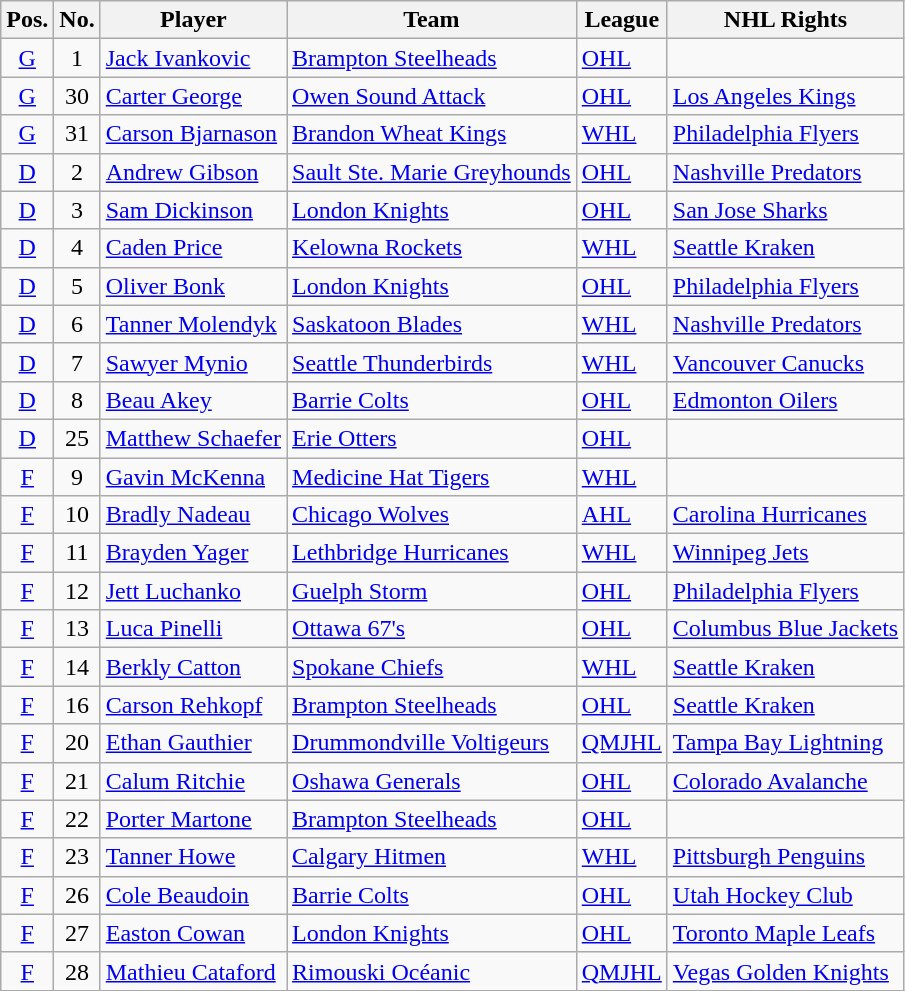<table class="wikitable sortable">
<tr>
<th>Pos.</th>
<th>No.</th>
<th>Player</th>
<th>Team</th>
<th>League</th>
<th>NHL Rights</th>
</tr>
<tr>
<td style="text-align:center;"><a href='#'>G</a></td>
<td style="text-align:center;">1</td>
<td><a href='#'>Jack Ivankovic</a></td>
<td> <a href='#'>Brampton Steelheads</a></td>
<td> <a href='#'>OHL</a></td>
<td></td>
</tr>
<tr>
<td style="text-align:center;"><a href='#'>G</a></td>
<td style="text-align:center;">30</td>
<td><a href='#'>Carter George</a></td>
<td> <a href='#'>Owen Sound Attack</a></td>
<td> <a href='#'>OHL</a></td>
<td><a href='#'>Los Angeles Kings</a></td>
</tr>
<tr>
<td style="text-align:center;"><a href='#'>G</a></td>
<td style="text-align:center;">31</td>
<td><a href='#'>Carson Bjarnason</a></td>
<td> <a href='#'>Brandon Wheat Kings</a></td>
<td> <a href='#'>WHL</a></td>
<td><a href='#'>Philadelphia Flyers</a></td>
</tr>
<tr>
<td style="text-align:center;"><a href='#'>D</a></td>
<td style="text-align:center;">2</td>
<td><a href='#'>Andrew Gibson</a></td>
<td> <a href='#'>Sault Ste. Marie Greyhounds</a></td>
<td> <a href='#'>OHL</a></td>
<td><a href='#'>Nashville Predators</a></td>
</tr>
<tr>
<td style="text-align:center;"><a href='#'>D</a></td>
<td style="text-align:center;">3</td>
<td><a href='#'>Sam Dickinson</a></td>
<td> <a href='#'>London Knights</a></td>
<td> <a href='#'>OHL</a></td>
<td><a href='#'>San Jose Sharks</a></td>
</tr>
<tr>
<td style="text-align:center;"><a href='#'>D</a></td>
<td style="text-align:center;">4</td>
<td><a href='#'>Caden Price</a></td>
<td> <a href='#'>Kelowna Rockets</a></td>
<td> <a href='#'>WHL</a></td>
<td><a href='#'>Seattle Kraken</a></td>
</tr>
<tr>
<td style="text-align:center;"><a href='#'>D</a></td>
<td style="text-align:center;">5</td>
<td><a href='#'>Oliver Bonk</a></td>
<td> <a href='#'>London Knights</a></td>
<td> <a href='#'>OHL</a></td>
<td><a href='#'>Philadelphia Flyers</a></td>
</tr>
<tr>
<td style="text-align:center;"><a href='#'>D</a></td>
<td style="text-align:center;">6</td>
<td><a href='#'>Tanner Molendyk</a></td>
<td> <a href='#'>Saskatoon Blades</a></td>
<td> <a href='#'>WHL</a></td>
<td><a href='#'>Nashville Predators</a></td>
</tr>
<tr>
<td style="text-align:center;"><a href='#'>D</a></td>
<td style="text-align:center;">7</td>
<td><a href='#'>Sawyer Mynio</a></td>
<td> <a href='#'>Seattle Thunderbirds</a></td>
<td> <a href='#'>WHL</a></td>
<td><a href='#'>Vancouver Canucks</a></td>
</tr>
<tr>
<td style="text-align:center;"><a href='#'>D</a></td>
<td style="text-align:center;">8</td>
<td><a href='#'>Beau Akey</a></td>
<td> <a href='#'>Barrie Colts</a></td>
<td> <a href='#'>OHL</a></td>
<td><a href='#'>Edmonton Oilers</a></td>
</tr>
<tr>
<td style="text-align:center;"><a href='#'>D</a></td>
<td style="text-align:center;">25</td>
<td><a href='#'>Matthew Schaefer</a></td>
<td> <a href='#'>Erie Otters</a></td>
<td> <a href='#'>OHL</a></td>
<td></td>
</tr>
<tr>
<td style="text-align:center;"><a href='#'>F</a></td>
<td style="text-align:center;">9</td>
<td><a href='#'>Gavin McKenna</a></td>
<td> <a href='#'>Medicine Hat Tigers</a></td>
<td> <a href='#'>WHL</a></td>
<td></td>
</tr>
<tr>
<td style="text-align:center;"><a href='#'>F</a></td>
<td style="text-align:center;">10</td>
<td><a href='#'>Bradly Nadeau</a></td>
<td> <a href='#'>Chicago Wolves</a></td>
<td> <a href='#'>AHL</a></td>
<td><a href='#'>Carolina Hurricanes</a></td>
</tr>
<tr>
<td style="text-align:center;"><a href='#'>F</a></td>
<td style="text-align:center;">11</td>
<td><a href='#'>Brayden Yager</a></td>
<td> <a href='#'>Lethbridge Hurricanes</a></td>
<td> <a href='#'>WHL</a></td>
<td><a href='#'>Winnipeg Jets</a></td>
</tr>
<tr>
<td style="text-align:center;"><a href='#'>F</a></td>
<td style="text-align:center;">12</td>
<td><a href='#'>Jett Luchanko</a></td>
<td> <a href='#'>Guelph Storm</a></td>
<td> <a href='#'>OHL</a></td>
<td><a href='#'>Philadelphia Flyers</a></td>
</tr>
<tr>
<td style="text-align:center;"><a href='#'>F</a></td>
<td style="text-align:center;">13</td>
<td><a href='#'>Luca Pinelli</a></td>
<td> <a href='#'>Ottawa 67's</a></td>
<td> <a href='#'>OHL</a></td>
<td><a href='#'>Columbus Blue Jackets</a></td>
</tr>
<tr>
<td style="text-align:center;"><a href='#'>F</a></td>
<td style="text-align:center;">14</td>
<td><a href='#'>Berkly Catton</a></td>
<td> <a href='#'>Spokane Chiefs</a></td>
<td> <a href='#'>WHL</a></td>
<td><a href='#'>Seattle Kraken</a></td>
</tr>
<tr>
<td style="text-align:center;"><a href='#'>F</a></td>
<td style="text-align:center;">16</td>
<td><a href='#'>Carson Rehkopf</a></td>
<td> <a href='#'>Brampton Steelheads</a></td>
<td> <a href='#'>OHL</a></td>
<td><a href='#'>Seattle Kraken</a></td>
</tr>
<tr>
<td style="text-align:center;"><a href='#'>F</a></td>
<td style="text-align:center;">20</td>
<td><a href='#'>Ethan Gauthier</a></td>
<td> <a href='#'>Drummondville Voltigeurs</a></td>
<td> <a href='#'>QMJHL</a></td>
<td><a href='#'>Tampa Bay Lightning</a></td>
</tr>
<tr>
<td style="text-align:center;"><a href='#'>F</a></td>
<td style="text-align:center;">21</td>
<td><a href='#'>Calum Ritchie</a></td>
<td> <a href='#'>Oshawa Generals</a></td>
<td> <a href='#'>OHL</a></td>
<td><a href='#'>Colorado Avalanche</a></td>
</tr>
<tr>
<td style="text-align:center;"><a href='#'>F</a></td>
<td style="text-align:center;">22</td>
<td><a href='#'>Porter Martone</a></td>
<td> <a href='#'>Brampton Steelheads</a></td>
<td> <a href='#'>OHL</a></td>
<td></td>
</tr>
<tr>
<td style="text-align:center;"><a href='#'>F</a></td>
<td style="text-align:center;">23</td>
<td><a href='#'>Tanner Howe</a></td>
<td> <a href='#'>Calgary Hitmen</a></td>
<td> <a href='#'>WHL</a></td>
<td><a href='#'>Pittsburgh Penguins</a></td>
</tr>
<tr>
<td style="text-align:center;"><a href='#'>F</a></td>
<td style="text-align:center;">26</td>
<td><a href='#'>Cole Beaudoin</a></td>
<td> <a href='#'>Barrie Colts</a></td>
<td> <a href='#'>OHL</a></td>
<td><a href='#'>Utah Hockey Club</a></td>
</tr>
<tr>
<td style="text-align:center;"><a href='#'>F</a></td>
<td style="text-align:center;">27</td>
<td><a href='#'>Easton Cowan</a></td>
<td> <a href='#'>London Knights</a></td>
<td> <a href='#'>OHL</a></td>
<td><a href='#'>Toronto Maple Leafs</a></td>
</tr>
<tr>
<td style="text-align:center;"><a href='#'>F</a></td>
<td style="text-align:center;">28</td>
<td><a href='#'>Mathieu Cataford</a></td>
<td> <a href='#'>Rimouski Océanic</a></td>
<td> <a href='#'>QMJHL</a></td>
<td><a href='#'>Vegas Golden Knights</a></td>
</tr>
</table>
